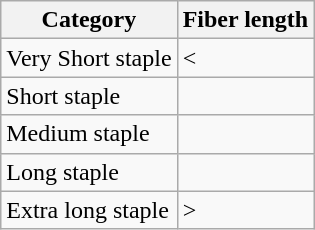<table class="wikitable">
<tr>
<th>Category</th>
<th>Fiber length</th>
</tr>
<tr>
<td>Very Short staple</td>
<td>< </td>
</tr>
<tr>
<td>Short staple</td>
<td></td>
</tr>
<tr>
<td>Medium staple</td>
<td></td>
</tr>
<tr>
<td>Long staple</td>
<td></td>
</tr>
<tr>
<td>Extra long staple</td>
<td>> </td>
</tr>
</table>
